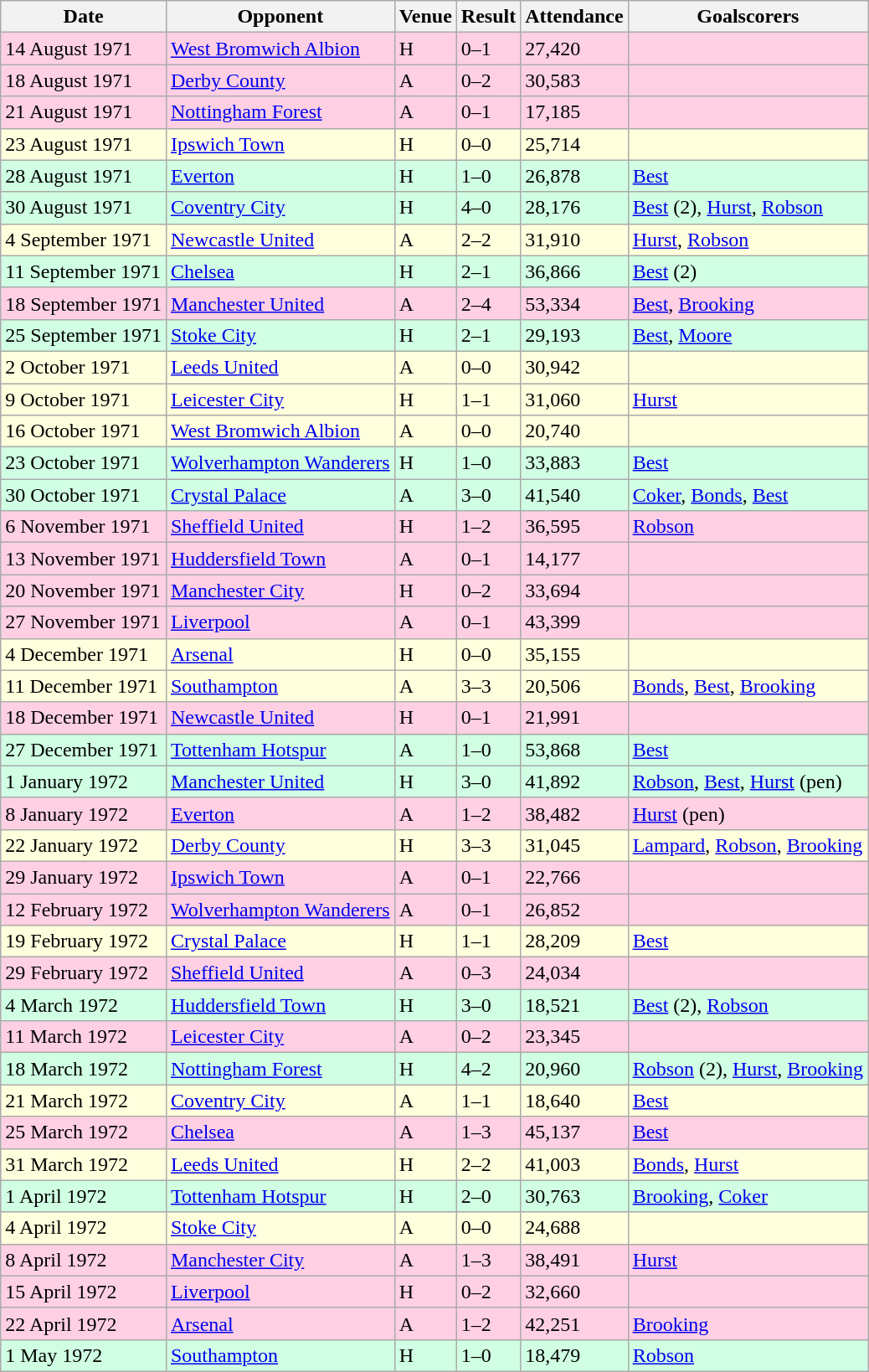<table class="wikitable">
<tr>
<th>Date</th>
<th>Opponent</th>
<th>Venue</th>
<th>Result</th>
<th>Attendance</th>
<th>Goalscorers</th>
</tr>
<tr style="background-color: #ffd0e3;">
<td>14 August 1971</td>
<td><a href='#'>West Bromwich Albion</a></td>
<td>H</td>
<td>0–1</td>
<td>27,420</td>
<td></td>
</tr>
<tr style="background-color: #ffd0e3;">
<td>18 August 1971</td>
<td><a href='#'>Derby County</a></td>
<td>A</td>
<td>0–2</td>
<td>30,583</td>
<td></td>
</tr>
<tr style="background-color: #ffd0e3;">
<td>21 August 1971</td>
<td><a href='#'>Nottingham Forest</a></td>
<td>A</td>
<td>0–1</td>
<td>17,185</td>
<td></td>
</tr>
<tr style="background-color: #ffffdd;">
<td>23 August 1971</td>
<td><a href='#'>Ipswich Town</a></td>
<td>H</td>
<td>0–0</td>
<td>25,714</td>
<td></td>
</tr>
<tr style="background-color: #d0ffe3;">
<td>28 August 1971</td>
<td><a href='#'>Everton</a></td>
<td>H</td>
<td>1–0</td>
<td>26,878</td>
<td><a href='#'>Best</a></td>
</tr>
<tr style="background-color: #d0ffe3;">
<td>30 August 1971</td>
<td><a href='#'>Coventry City</a></td>
<td>H</td>
<td>4–0</td>
<td>28,176</td>
<td><a href='#'>Best</a> (2), <a href='#'>Hurst</a>, <a href='#'>Robson</a></td>
</tr>
<tr style="background-color: #ffffdd;">
<td>4 September 1971</td>
<td><a href='#'>Newcastle United</a></td>
<td>A</td>
<td>2–2</td>
<td>31,910</td>
<td><a href='#'>Hurst</a>, <a href='#'>Robson</a></td>
</tr>
<tr style="background-color: #d0ffe3;">
<td>11 September 1971</td>
<td><a href='#'>Chelsea</a></td>
<td>H</td>
<td>2–1</td>
<td>36,866</td>
<td><a href='#'>Best</a> (2)</td>
</tr>
<tr style="background-color: #ffd0e3;">
<td>18 September 1971</td>
<td><a href='#'>Manchester United</a></td>
<td>A</td>
<td>2–4</td>
<td>53,334</td>
<td><a href='#'>Best</a>, <a href='#'>Brooking</a></td>
</tr>
<tr style="background-color: #d0ffe3;">
<td>25 September 1971</td>
<td><a href='#'>Stoke City</a></td>
<td>H</td>
<td>2–1</td>
<td>29,193</td>
<td><a href='#'>Best</a>, <a href='#'>Moore</a></td>
</tr>
<tr style="background-color: #ffffdd;">
<td>2 October 1971</td>
<td><a href='#'>Leeds United</a></td>
<td>A</td>
<td>0–0</td>
<td>30,942</td>
<td></td>
</tr>
<tr style="background-color: #ffffdd;">
<td>9 October 1971</td>
<td><a href='#'>Leicester City</a></td>
<td>H</td>
<td>1–1</td>
<td>31,060</td>
<td><a href='#'>Hurst</a></td>
</tr>
<tr style="background-color: #ffffdd;">
<td>16 October 1971</td>
<td><a href='#'>West Bromwich Albion</a></td>
<td>A</td>
<td>0–0</td>
<td>20,740</td>
<td></td>
</tr>
<tr style="background-color: #d0ffe3;">
<td>23 October 1971</td>
<td><a href='#'>Wolverhampton Wanderers</a></td>
<td>H</td>
<td>1–0</td>
<td>33,883</td>
<td><a href='#'>Best</a></td>
</tr>
<tr style="background-color: #d0ffe3;">
<td>30 October 1971</td>
<td><a href='#'>Crystal Palace</a></td>
<td>A</td>
<td>3–0</td>
<td>41,540</td>
<td><a href='#'>Coker</a>, <a href='#'>Bonds</a>, <a href='#'>Best</a></td>
</tr>
<tr style="background-color: #ffd0e3;">
<td>6 November 1971</td>
<td><a href='#'>Sheffield United</a></td>
<td>H</td>
<td>1–2</td>
<td>36,595</td>
<td><a href='#'>Robson</a></td>
</tr>
<tr style="background-color: #ffd0e3;">
<td>13 November 1971</td>
<td><a href='#'>Huddersfield Town</a></td>
<td>A</td>
<td>0–1</td>
<td>14,177</td>
<td></td>
</tr>
<tr style="background-color: #ffd0e3;">
<td>20 November 1971</td>
<td><a href='#'>Manchester City</a></td>
<td>H</td>
<td>0–2</td>
<td>33,694</td>
<td></td>
</tr>
<tr style="background-color: #ffd0e3;">
<td>27 November 1971</td>
<td><a href='#'>Liverpool</a></td>
<td>A</td>
<td>0–1</td>
<td>43,399</td>
<td></td>
</tr>
<tr style="background-color: #ffffdd;">
<td>4 December 1971</td>
<td><a href='#'>Arsenal</a></td>
<td>H</td>
<td>0–0</td>
<td>35,155</td>
<td></td>
</tr>
<tr style="background-color: #ffffdd;">
<td>11 December 1971</td>
<td><a href='#'>Southampton</a></td>
<td>A</td>
<td>3–3</td>
<td>20,506</td>
<td><a href='#'>Bonds</a>, <a href='#'>Best</a>, <a href='#'>Brooking</a></td>
</tr>
<tr style="background-color: #ffd0e3;">
<td>18 December 1971</td>
<td><a href='#'>Newcastle United</a></td>
<td>H</td>
<td>0–1</td>
<td>21,991</td>
<td></td>
</tr>
<tr style="background-color: #d0ffe3;">
<td>27 December 1971</td>
<td><a href='#'>Tottenham Hotspur</a></td>
<td>A</td>
<td>1–0</td>
<td>53,868</td>
<td><a href='#'>Best</a></td>
</tr>
<tr style="background-color: #d0ffe3;">
<td>1 January 1972</td>
<td><a href='#'>Manchester United</a></td>
<td>H</td>
<td>3–0</td>
<td>41,892</td>
<td><a href='#'>Robson</a>, <a href='#'>Best</a>, <a href='#'>Hurst</a> (pen)</td>
</tr>
<tr style="background-color: #ffd0e3;">
<td>8 January 1972</td>
<td><a href='#'>Everton</a></td>
<td>A</td>
<td>1–2</td>
<td>38,482</td>
<td><a href='#'>Hurst</a> (pen)</td>
</tr>
<tr style="background-color: #ffffdd;">
<td>22 January 1972</td>
<td><a href='#'>Derby County</a></td>
<td>H</td>
<td>3–3</td>
<td>31,045</td>
<td><a href='#'>Lampard</a>, <a href='#'>Robson</a>, <a href='#'>Brooking</a></td>
</tr>
<tr style="background-color: #ffd0e3;">
<td>29 January 1972</td>
<td><a href='#'>Ipswich Town</a></td>
<td>A</td>
<td>0–1</td>
<td>22,766</td>
<td></td>
</tr>
<tr style="background-color: #ffd0e3;">
<td>12 February 1972</td>
<td><a href='#'>Wolverhampton Wanderers</a></td>
<td>A</td>
<td>0–1</td>
<td>26,852</td>
<td></td>
</tr>
<tr style="background-color: #ffffdd;">
<td>19 February 1972</td>
<td><a href='#'>Crystal Palace</a></td>
<td>H</td>
<td>1–1</td>
<td>28,209</td>
<td><a href='#'>Best</a></td>
</tr>
<tr style="background-color: #ffd0e3;">
<td>29 February 1972</td>
<td><a href='#'>Sheffield United</a></td>
<td>A</td>
<td>0–3</td>
<td>24,034</td>
<td></td>
</tr>
<tr style="background-color: #d0ffe3;">
<td>4 March 1972</td>
<td><a href='#'>Huddersfield Town</a></td>
<td>H</td>
<td>3–0</td>
<td>18,521</td>
<td><a href='#'>Best</a> (2), <a href='#'>Robson</a></td>
</tr>
<tr style="background-color: #ffd0e3;">
<td>11 March 1972</td>
<td><a href='#'>Leicester City</a></td>
<td>A</td>
<td>0–2</td>
<td>23,345</td>
<td></td>
</tr>
<tr style="background-color: #d0ffe3;">
<td>18 March 1972</td>
<td><a href='#'>Nottingham Forest</a></td>
<td>H</td>
<td>4–2</td>
<td>20,960</td>
<td><a href='#'>Robson</a> (2), <a href='#'>Hurst</a>, <a href='#'>Brooking</a></td>
</tr>
<tr style="background-color: #ffffdd;">
<td>21 March 1972</td>
<td><a href='#'>Coventry City</a></td>
<td>A</td>
<td>1–1</td>
<td>18,640</td>
<td><a href='#'>Best</a></td>
</tr>
<tr style="background-color: #ffd0e3;">
<td>25 March 1972</td>
<td><a href='#'>Chelsea</a></td>
<td>A</td>
<td>1–3</td>
<td>45,137</td>
<td><a href='#'>Best</a></td>
</tr>
<tr style="background-color: #ffffdd;">
<td>31 March 1972</td>
<td><a href='#'>Leeds United</a></td>
<td>H</td>
<td>2–2</td>
<td>41,003</td>
<td><a href='#'>Bonds</a>, <a href='#'>Hurst</a></td>
</tr>
<tr style="background-color: #d0ffe3;">
<td>1 April 1972</td>
<td><a href='#'>Tottenham Hotspur</a></td>
<td>H</td>
<td>2–0</td>
<td>30,763</td>
<td><a href='#'>Brooking</a>, <a href='#'>Coker</a></td>
</tr>
<tr style="background-color: #ffffdd;">
<td>4 April 1972</td>
<td><a href='#'>Stoke City</a></td>
<td>A</td>
<td>0–0</td>
<td>24,688</td>
<td></td>
</tr>
<tr style="background-color: #ffd0e3;">
<td>8 April 1972</td>
<td><a href='#'>Manchester City</a></td>
<td>A</td>
<td>1–3</td>
<td>38,491</td>
<td><a href='#'>Hurst</a></td>
</tr>
<tr style="background-color: #ffd0e3;">
<td>15 April 1972</td>
<td><a href='#'>Liverpool</a></td>
<td>H</td>
<td>0–2</td>
<td>32,660</td>
<td></td>
</tr>
<tr style="background-color: #ffd0e3;">
<td>22 April 1972</td>
<td><a href='#'>Arsenal</a></td>
<td>A</td>
<td>1–2</td>
<td>42,251</td>
<td><a href='#'>Brooking</a></td>
</tr>
<tr style="background-color: #d0ffe3;">
<td>1 May 1972</td>
<td><a href='#'>Southampton</a></td>
<td>H</td>
<td>1–0</td>
<td>18,479</td>
<td><a href='#'>Robson</a></td>
</tr>
</table>
